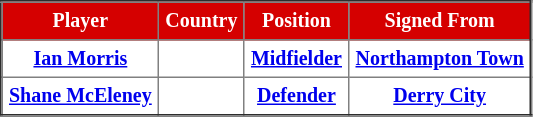<table border="2" cellpadding="4" style="border-collapse:collapse; text-align:center; font-size:smaller;">
<tr style="background:#d50000; color:white">
<th><strong>Player</strong></th>
<th><strong>Country</strong></th>
<th><strong>Position</strong></th>
<th><strong>Signed From</strong></th>
</tr>
<tr bgcolor="">
<th><a href='#'>Ian Morris</a></th>
<th></th>
<th><a href='#'>Midfielder</a></th>
<th> <a href='#'>Northampton Town</a></th>
</tr>
<tr bgcolor="">
<th><a href='#'>Shane McEleney</a></th>
<th></th>
<th><a href='#'>Defender</a></th>
<th> <a href='#'>Derry City</a></th>
</tr>
</table>
